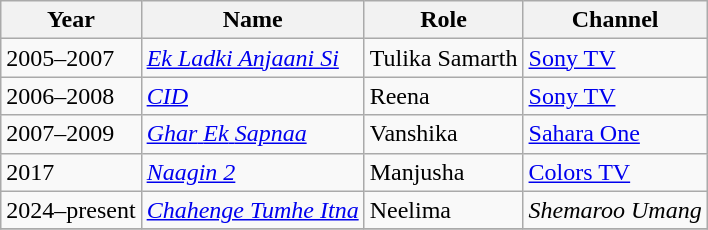<table class="wikitable">
<tr>
<th>Year</th>
<th>Name</th>
<th>Role</th>
<th>Channel</th>
</tr>
<tr>
<td>2005–2007</td>
<td><em><a href='#'>Ek Ladki Anjaani Si</a></em></td>
<td>Tulika Samarth</td>
<td><a href='#'>Sony TV</a></td>
</tr>
<tr>
<td>2006–2008</td>
<td><a href='#'><em>CID</em></a></td>
<td>Reena</td>
<td><a href='#'>Sony TV</a></td>
</tr>
<tr>
<td>2007–2009</td>
<td><a href='#'><em>Ghar</em> <em>Ek</em> <em>Sapnaa</em></a></td>
<td>Vanshika</td>
<td><a href='#'>Sahara One</a></td>
</tr>
<tr>
<td>2017</td>
<td><em><a href='#'>Naagin 2</a></em></td>
<td>Manjusha</td>
<td><a href='#'>Colors TV</a></td>
</tr>
<tr>
<td>2024–present</td>
<td><em><a href='#'>Chahenge Tumhe Itna</a></em></td>
<td>Neelima</td>
<td><em>Shemaroo Umang</em></td>
</tr>
<tr>
</tr>
</table>
